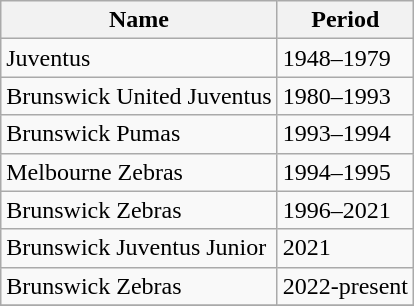<table class="wikitable sortable">
<tr>
<th>Name</th>
<th>Period</th>
</tr>
<tr>
<td>Juventus</td>
<td>1948–1979</td>
</tr>
<tr>
<td>Brunswick United Juventus</td>
<td>1980–1993</td>
</tr>
<tr>
<td>Brunswick Pumas</td>
<td>1993–1994</td>
</tr>
<tr>
<td>Melbourne Zebras</td>
<td>1994–1995</td>
</tr>
<tr>
<td>Brunswick Zebras</td>
<td>1996–2021</td>
</tr>
<tr>
<td>Brunswick Juventus Junior</td>
<td>2021</td>
</tr>
<tr>
<td>Brunswick Zebras</td>
<td>2022-present</td>
</tr>
<tr>
</tr>
</table>
